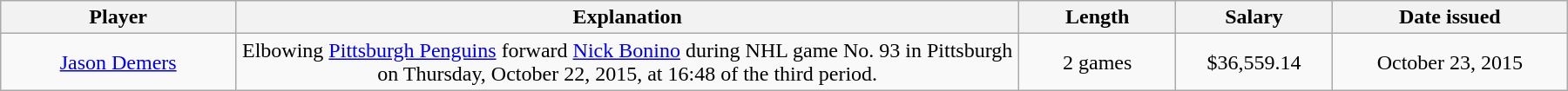<table class="wikitable" style="width:75em; text-align:center;">
<tr>
<th style="width:15%;">Player</th>
<th style="width:50%;">Explanation</th>
<th style="width:10%;">Length</th>
<th style="width:10%;">Salary</th>
<th style="width:15%;">Date issued</th>
</tr>
<tr>
<td><a href='#'>Jason Demers</a></td>
<td>Elbowing <a href='#'>Pittsburgh Penguins</a> forward <a href='#'>Nick Bonino</a> during NHL game No. 93 in Pittsburgh on Thursday, October 22, 2015, at 16:48 of the third period.</td>
<td>2 games</td>
<td>$36,559.14</td>
<td>October 23, 2015</td>
</tr>
</table>
